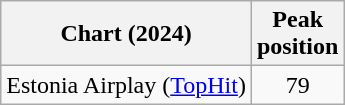<table class="wikitable">
<tr>
<th>Chart (2024)</th>
<th>Peak<br>position</th>
</tr>
<tr>
<td>Estonia Airplay (<a href='#'>TopHit</a>)</td>
<td align=center>79</td>
</tr>
</table>
